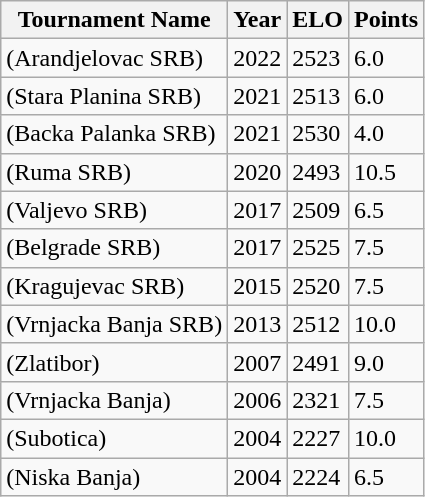<table class="wikitable">
<tr>
<th>Tournament Name</th>
<th>Year</th>
<th>ELO</th>
<th>Points</th>
</tr>
<tr>
<td>(Arandjelovac SRB)</td>
<td>2022</td>
<td>2523</td>
<td>6.0</td>
</tr>
<tr>
<td>(Stara Planina SRB)</td>
<td>2021</td>
<td>2513</td>
<td>6.0</td>
</tr>
<tr>
<td>(Backa Palanka SRB)</td>
<td>2021</td>
<td>2530</td>
<td>4.0</td>
</tr>
<tr>
<td>(Ruma SRB)</td>
<td>2020</td>
<td>2493</td>
<td>10.5</td>
</tr>
<tr>
<td>(Valjevo SRB)</td>
<td>2017</td>
<td>2509</td>
<td>6.5</td>
</tr>
<tr>
<td>(Belgrade SRB)</td>
<td>2017</td>
<td>2525</td>
<td>7.5</td>
</tr>
<tr>
<td>(Kragujevac SRB)</td>
<td>2015</td>
<td>2520</td>
<td>7.5</td>
</tr>
<tr>
<td>(Vrnjacka Banja SRB)</td>
<td>2013</td>
<td>2512</td>
<td>10.0</td>
</tr>
<tr>
<td> (Zlatibor)</td>
<td>2007</td>
<td>2491</td>
<td>9.0</td>
</tr>
<tr>
<td>(Vrnjacka Banja)</td>
<td>2006</td>
<td>2321</td>
<td>7.5</td>
</tr>
<tr>
<td> (Subotica)</td>
<td>2004</td>
<td>2227</td>
<td>10.0</td>
</tr>
<tr>
<td>(Niska Banja)</td>
<td>2004</td>
<td>2224</td>
<td>6.5</td>
</tr>
</table>
